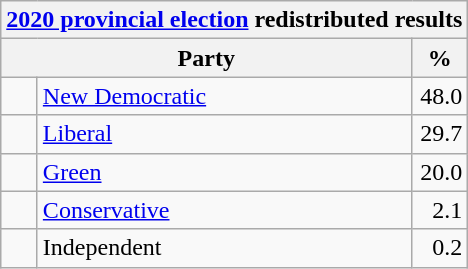<table class="wikitable">
<tr>
<th colspan="4"><a href='#'>2020 provincial election</a> redistributed results</th>
</tr>
<tr>
<th bgcolor="#DDDDFF" width="130px" colspan="2">Party</th>
<th bgcolor="#DDDDFF" width="30px">%</th>
</tr>
<tr>
<td> </td>
<td><a href='#'>New Democratic</a></td>
<td align=right>48.0</td>
</tr>
<tr>
<td> </td>
<td><a href='#'>Liberal</a></td>
<td align=right>29.7</td>
</tr>
<tr>
<td> </td>
<td><a href='#'>Green</a></td>
<td align=right>20.0</td>
</tr>
<tr>
<td> </td>
<td><a href='#'>Conservative</a></td>
<td align=right>2.1</td>
</tr>
<tr>
<td> </td>
<td>Independent</td>
<td align=right>0.2</td>
</tr>
</table>
